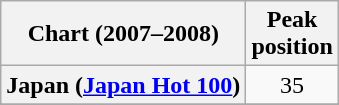<table class="wikitable sortable plainrowheaders" style="text-align:center">
<tr>
<th scope="col">Chart (2007–2008)</th>
<th scope="col">Peak<br>position</th>
</tr>
<tr>
<th scope="row">Japan (<a href='#'>Japan Hot 100</a>)</th>
<td>35</td>
</tr>
<tr>
</tr>
<tr>
</tr>
</table>
